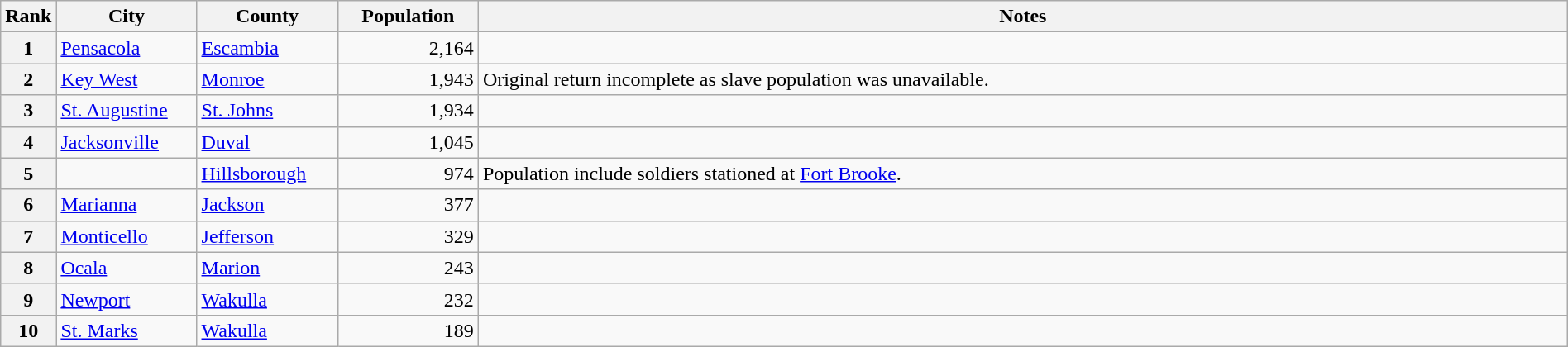<table class="wikitable plainrowheaders" style="width:100%">
<tr>
<th scope="col" style="width:3%;">Rank</th>
<th scope="col" style="width:9%;">City</th>
<th scope="col" style="width:9%;">County</th>
<th scope="col" style="width:9%;">Population</th>
<th scope="col" style="width:70%;">Notes</th>
</tr>
<tr>
<th scope="row">1</th>
<td><a href='#'>Pensacola</a></td>
<td><a href='#'>Escambia</a></td>
<td align="right">2,164</td>
<td></td>
</tr>
<tr>
<th scope="row">2</th>
<td><a href='#'>Key West</a></td>
<td><a href='#'>Monroe</a></td>
<td align="right">1,943</td>
<td>Original return incomplete as slave population was unavailable.</td>
</tr>
<tr>
<th scope="row">3</th>
<td><a href='#'>St. Augustine</a></td>
<td><a href='#'>St. Johns</a></td>
<td align="right">1,934</td>
<td></td>
</tr>
<tr>
<th scope="row">4</th>
<td><a href='#'>Jacksonville</a></td>
<td><a href='#'>Duval</a></td>
<td align="right">1,045</td>
<td></td>
</tr>
<tr>
<th scope="row">5</th>
<td></td>
<td><a href='#'>Hillsborough</a></td>
<td align="right">974</td>
<td>Population include soldiers stationed at <a href='#'>Fort Brooke</a>.</td>
</tr>
<tr>
<th scope="row">6</th>
<td><a href='#'>Marianna</a></td>
<td><a href='#'>Jackson</a></td>
<td align="right">377</td>
<td></td>
</tr>
<tr>
<th scope="row">7</th>
<td><a href='#'>Monticello</a></td>
<td><a href='#'>Jefferson</a></td>
<td align="right">329</td>
<td></td>
</tr>
<tr>
<th scope="row">8</th>
<td><a href='#'>Ocala</a></td>
<td><a href='#'>Marion</a></td>
<td align="right">243</td>
<td></td>
</tr>
<tr>
<th scope="row">9</th>
<td><a href='#'>Newport</a></td>
<td><a href='#'>Wakulla</a></td>
<td align="right">232</td>
<td></td>
</tr>
<tr>
<th scope="row">10</th>
<td><a href='#'>St. Marks</a></td>
<td><a href='#'>Wakulla</a></td>
<td align="right">189</td>
<td></td>
</tr>
</table>
